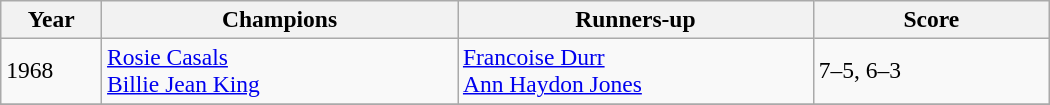<table class="wikitable" style="font-size:98%;">
<tr>
<th style="width:60px;">Year</th>
<th style="width:230px;">Champions</th>
<th style="width:230px;">Runners-up</th>
<th style="width:150px;">Score</th>
</tr>
<tr>
<td>1968</td>
<td> <a href='#'>Rosie Casals</a> <br> <a href='#'>Billie Jean King</a></td>
<td> <a href='#'>Francoise Durr</a><br>  <a href='#'>Ann Haydon Jones</a></td>
<td>7–5, 6–3</td>
</tr>
<tr>
</tr>
</table>
